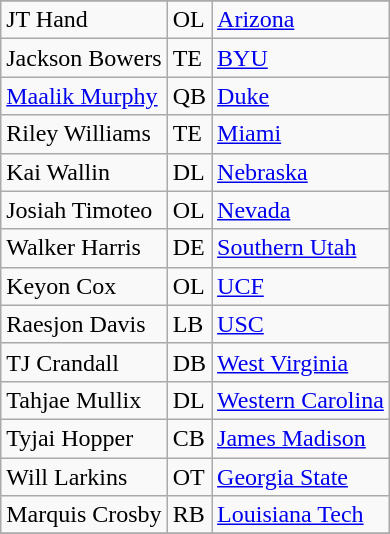<table class="wikitable sortable">
<tr>
</tr>
<tr>
<td>JT Hand</td>
<td>OL</td>
<td><a href='#'>Arizona</a></td>
</tr>
<tr>
<td>Jackson Bowers</td>
<td>TE</td>
<td><a href='#'>BYU</a></td>
</tr>
<tr>
<td><a href='#'>Maalik Murphy</a></td>
<td>QB</td>
<td><a href='#'>Duke</a></td>
</tr>
<tr>
<td>Riley Williams</td>
<td>TE</td>
<td><a href='#'>Miami</a></td>
</tr>
<tr>
<td>Kai Wallin</td>
<td>DL</td>
<td><a href='#'>Nebraska</a></td>
</tr>
<tr>
<td>Josiah Timoteo</td>
<td>OL</td>
<td><a href='#'>Nevada</a></td>
</tr>
<tr>
<td>Walker Harris</td>
<td>DE</td>
<td><a href='#'>Southern Utah</a></td>
</tr>
<tr>
<td>Keyon Cox</td>
<td>OL</td>
<td><a href='#'>UCF</a></td>
</tr>
<tr>
<td>Raesjon Davis</td>
<td>LB</td>
<td><a href='#'>USC</a></td>
</tr>
<tr>
<td>TJ Crandall</td>
<td>DB</td>
<td><a href='#'>West Virginia</a></td>
</tr>
<tr>
<td>Tahjae Mullix</td>
<td>DL</td>
<td><a href='#'>Western Carolina</a></td>
</tr>
<tr>
<td>Tyjai Hopper</td>
<td>CB</td>
<td><a href='#'>James Madison</a></td>
</tr>
<tr>
<td>Will Larkins</td>
<td>OT</td>
<td><a href='#'>Georgia State</a></td>
</tr>
<tr>
<td>Marquis Crosby</td>
<td>RB</td>
<td><a href='#'>Louisiana Tech</a></td>
</tr>
<tr>
</tr>
</table>
